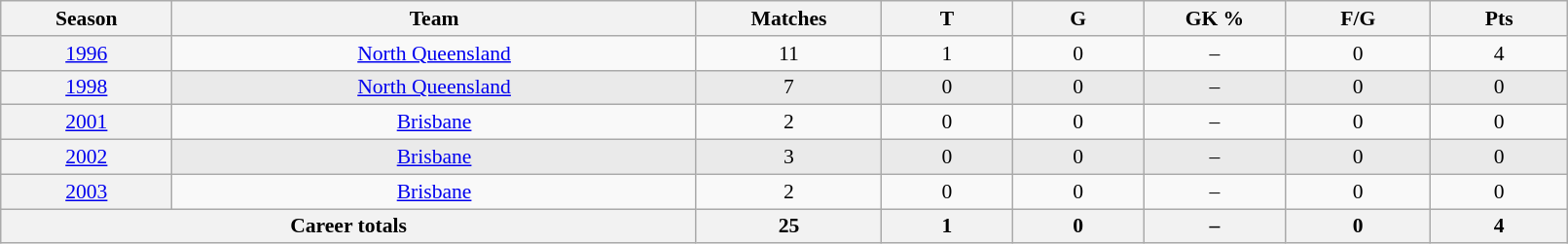<table class="wikitable sortable"  style="font-size:90%; text-align:center; width:85%;">
<tr>
<th width=2%>Season</th>
<th width=8%>Team</th>
<th width=2%>Matches</th>
<th width=2%>T</th>
<th width=2%>G</th>
<th width=2%>GK %</th>
<th width=2%>F/G</th>
<th width=2%>Pts</th>
</tr>
<tr>
<th scope="row" style="text-align:center; font-weight:normal"><a href='#'>1996</a></th>
<td style="text-align:center;"> <a href='#'>North Queensland</a></td>
<td>11</td>
<td>1</td>
<td>0</td>
<td>–</td>
<td>0</td>
<td>4</td>
</tr>
<tr style="background-color: #EAEAEA">
<th scope="row" style="text-align:center; font-weight:normal"><a href='#'>1998</a></th>
<td style="text-align:center;"> <a href='#'>North Queensland</a></td>
<td>7</td>
<td>0</td>
<td>0</td>
<td>–</td>
<td>0</td>
<td>0</td>
</tr>
<tr>
<th scope="row" style="text-align:center; font-weight:normal"><a href='#'>2001</a></th>
<td style="text-align:center;"> <a href='#'>Brisbane</a></td>
<td>2</td>
<td>0</td>
<td>0</td>
<td>–</td>
<td>0</td>
<td>0</td>
</tr>
<tr style="background-color: #EAEAEA">
<th scope="row" style="text-align:center; font-weight:normal"><a href='#'>2002</a></th>
<td style="text-align:center;"> <a href='#'>Brisbane</a></td>
<td>3</td>
<td>0</td>
<td>0</td>
<td>–</td>
<td>0</td>
<td>0</td>
</tr>
<tr>
<th scope="row" style="text-align:center; font-weight:normal"><a href='#'>2003</a></th>
<td style="text-align:center;"> <a href='#'>Brisbane</a></td>
<td>2</td>
<td>0</td>
<td>0</td>
<td>–</td>
<td>0</td>
<td>0</td>
</tr>
<tr class="sortbottom">
<th colspan=2>Career totals</th>
<th>25</th>
<th>1</th>
<th>0</th>
<th>–</th>
<th>0</th>
<th>4</th>
</tr>
</table>
